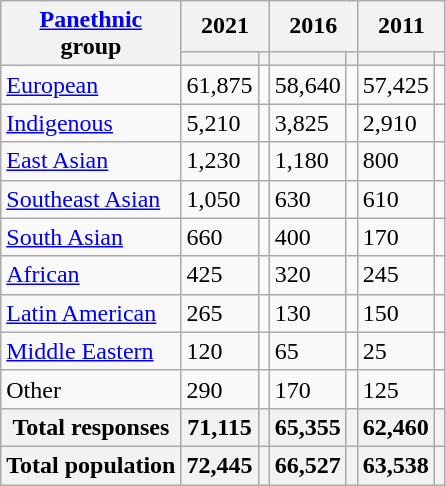<table class="wikitable collapsible sortable">
<tr>
<th rowspan="2"><a href='#'>Panethnic</a><br>group</th>
<th colspan="2">2021</th>
<th colspan="2">2016</th>
<th colspan="2">2011</th>
</tr>
<tr>
<th><a href='#'></a></th>
<th></th>
<th></th>
<th></th>
<th></th>
<th></th>
</tr>
<tr>
<td><a href='#'>European</a></td>
<td>61,875</td>
<td></td>
<td>58,640</td>
<td></td>
<td>57,425</td>
<td></td>
</tr>
<tr>
<td><a href='#'>Indigenous</a></td>
<td>5,210</td>
<td></td>
<td>3,825</td>
<td></td>
<td>2,910</td>
<td></td>
</tr>
<tr>
<td><a href='#'>East Asian</a></td>
<td>1,230</td>
<td></td>
<td>1,180</td>
<td></td>
<td>800</td>
<td></td>
</tr>
<tr>
<td><a href='#'>Southeast Asian</a></td>
<td>1,050</td>
<td></td>
<td>630</td>
<td></td>
<td>610</td>
<td></td>
</tr>
<tr>
<td><a href='#'>South Asian</a></td>
<td>660</td>
<td></td>
<td>400</td>
<td></td>
<td>170</td>
<td></td>
</tr>
<tr>
<td><a href='#'>African</a></td>
<td>425</td>
<td></td>
<td>320</td>
<td></td>
<td>245</td>
<td></td>
</tr>
<tr>
<td><a href='#'>Latin American</a></td>
<td>265</td>
<td></td>
<td>130</td>
<td></td>
<td>150</td>
<td></td>
</tr>
<tr>
<td><a href='#'>Middle Eastern</a></td>
<td>120</td>
<td></td>
<td>65</td>
<td></td>
<td>25</td>
<td></td>
</tr>
<tr>
<td>Other</td>
<td>290</td>
<td></td>
<td>170</td>
<td></td>
<td>125</td>
<td></td>
</tr>
<tr>
<th>Total responses</th>
<th>71,115</th>
<th></th>
<th>65,355</th>
<th></th>
<th>62,460</th>
<th></th>
</tr>
<tr>
<th>Total population</th>
<th>72,445</th>
<th></th>
<th>66,527</th>
<th></th>
<th>63,538</th>
<th></th>
</tr>
</table>
